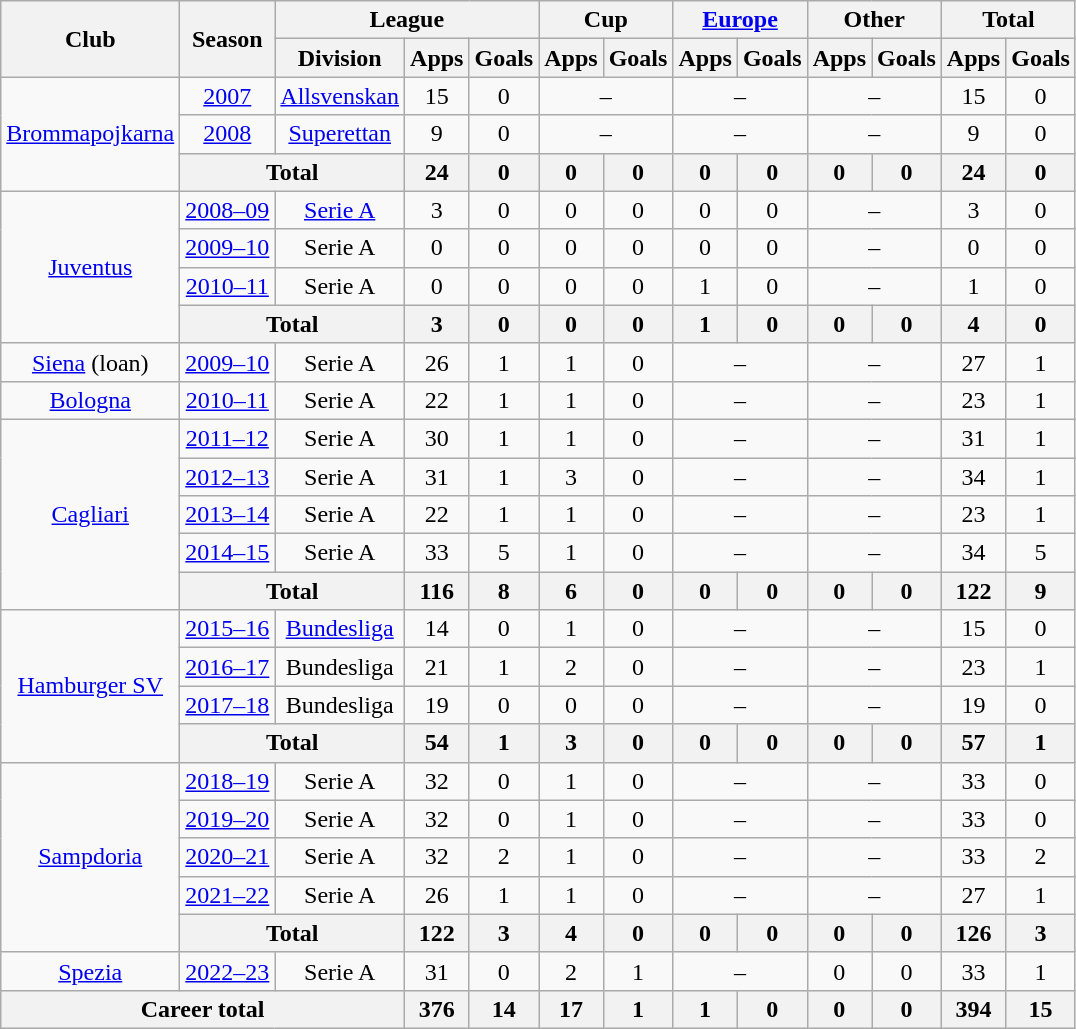<table class="wikitable" style="text-align: center">
<tr>
<th rowspan="2">Club</th>
<th rowspan="2">Season</th>
<th colspan="3">League</th>
<th colspan="2">Cup</th>
<th colspan="2"><a href='#'>Europe</a></th>
<th colspan="2">Other</th>
<th colspan="2">Total</th>
</tr>
<tr>
<th>Division</th>
<th>Apps</th>
<th>Goals</th>
<th>Apps</th>
<th>Goals</th>
<th>Apps</th>
<th>Goals</th>
<th>Apps</th>
<th>Goals</th>
<th>Apps</th>
<th>Goals</th>
</tr>
<tr>
<td rowspan="3"><a href='#'>Brommapojkarna</a></td>
<td><a href='#'>2007</a></td>
<td><a href='#'>Allsvenskan</a></td>
<td>15</td>
<td>0</td>
<td colspan="2">–</td>
<td colspan="2">–</td>
<td colspan="2">–</td>
<td>15</td>
<td>0</td>
</tr>
<tr>
<td><a href='#'>2008</a></td>
<td><a href='#'>Superettan</a></td>
<td>9</td>
<td>0</td>
<td colspan="2">–</td>
<td colspan="2">–</td>
<td colspan="2">–</td>
<td>9</td>
<td>0</td>
</tr>
<tr>
<th colspan="2">Total</th>
<th>24</th>
<th>0</th>
<th>0</th>
<th>0</th>
<th>0</th>
<th>0</th>
<th>0</th>
<th>0</th>
<th>24</th>
<th>0</th>
</tr>
<tr>
<td rowspan="4"><a href='#'>Juventus</a></td>
<td><a href='#'>2008–09</a></td>
<td><a href='#'>Serie A</a></td>
<td>3</td>
<td>0</td>
<td>0</td>
<td>0</td>
<td>0</td>
<td>0</td>
<td colspan="2">–</td>
<td>3</td>
<td>0</td>
</tr>
<tr>
<td><a href='#'>2009–10</a></td>
<td>Serie A</td>
<td>0</td>
<td>0</td>
<td>0</td>
<td>0</td>
<td>0</td>
<td>0</td>
<td colspan="2">–</td>
<td>0</td>
<td>0</td>
</tr>
<tr>
<td><a href='#'>2010–11</a></td>
<td>Serie A</td>
<td>0</td>
<td>0</td>
<td>0</td>
<td>0</td>
<td>1</td>
<td>0</td>
<td colspan="2">–</td>
<td>1</td>
<td>0</td>
</tr>
<tr>
<th colspan="2">Total</th>
<th>3</th>
<th>0</th>
<th>0</th>
<th>0</th>
<th>1</th>
<th>0</th>
<th>0</th>
<th>0</th>
<th>4</th>
<th>0</th>
</tr>
<tr>
<td><a href='#'>Siena</a> (loan)</td>
<td><a href='#'>2009–10</a></td>
<td>Serie A</td>
<td>26</td>
<td>1</td>
<td>1</td>
<td>0</td>
<td colspan="2">–</td>
<td colspan="2">–</td>
<td>27</td>
<td>1</td>
</tr>
<tr>
<td><a href='#'>Bologna</a></td>
<td><a href='#'>2010–11</a></td>
<td>Serie A</td>
<td>22</td>
<td>1</td>
<td>1</td>
<td>0</td>
<td colspan="2">–</td>
<td colspan="2">–</td>
<td>23</td>
<td>1</td>
</tr>
<tr>
<td rowspan="5"><a href='#'>Cagliari</a></td>
<td><a href='#'>2011–12</a></td>
<td>Serie A</td>
<td>30</td>
<td>1</td>
<td>1</td>
<td>0</td>
<td colspan="2">–</td>
<td colspan="2">–</td>
<td>31</td>
<td>1</td>
</tr>
<tr>
<td><a href='#'>2012–13</a></td>
<td>Serie A</td>
<td>31</td>
<td>1</td>
<td>3</td>
<td>0</td>
<td colspan="2">–</td>
<td colspan="2">–</td>
<td>34</td>
<td>1</td>
</tr>
<tr>
<td><a href='#'>2013–14</a></td>
<td>Serie A</td>
<td>22</td>
<td>1</td>
<td>1</td>
<td>0</td>
<td colspan="2">–</td>
<td colspan="2">–</td>
<td>23</td>
<td>1</td>
</tr>
<tr>
<td><a href='#'>2014–15</a></td>
<td>Serie A</td>
<td>33</td>
<td>5</td>
<td>1</td>
<td>0</td>
<td colspan="2">–</td>
<td colspan="2">–</td>
<td>34</td>
<td>5</td>
</tr>
<tr>
<th colspan="2">Total</th>
<th>116</th>
<th>8</th>
<th>6</th>
<th>0</th>
<th>0</th>
<th>0</th>
<th>0</th>
<th>0</th>
<th>122</th>
<th>9</th>
</tr>
<tr>
<td rowspan="4"><a href='#'>Hamburger SV</a></td>
<td><a href='#'>2015–16</a></td>
<td><a href='#'>Bundesliga</a></td>
<td>14</td>
<td>0</td>
<td>1</td>
<td>0</td>
<td colspan="2">–</td>
<td colspan="2">–</td>
<td>15</td>
<td>0</td>
</tr>
<tr>
<td><a href='#'>2016–17</a></td>
<td>Bundesliga</td>
<td>21</td>
<td>1</td>
<td>2</td>
<td>0</td>
<td colspan="2">–</td>
<td colspan="2">–</td>
<td>23</td>
<td>1</td>
</tr>
<tr>
<td><a href='#'>2017–18</a></td>
<td>Bundesliga</td>
<td>19</td>
<td>0</td>
<td>0</td>
<td>0</td>
<td colspan="2">–</td>
<td colspan="2">–</td>
<td>19</td>
<td>0</td>
</tr>
<tr>
<th colspan="2">Total</th>
<th>54</th>
<th>1</th>
<th>3</th>
<th>0</th>
<th>0</th>
<th>0</th>
<th>0</th>
<th>0</th>
<th>57</th>
<th>1</th>
</tr>
<tr>
<td rowspan="5"><a href='#'>Sampdoria</a></td>
<td><a href='#'>2018–19</a></td>
<td>Serie A</td>
<td>32</td>
<td>0</td>
<td>1</td>
<td>0</td>
<td colspan="2">–</td>
<td colspan="2">–</td>
<td>33</td>
<td>0</td>
</tr>
<tr>
<td><a href='#'>2019–20</a></td>
<td>Serie A</td>
<td>32</td>
<td>0</td>
<td>1</td>
<td>0</td>
<td colspan="2">–</td>
<td colspan="2">–</td>
<td>33</td>
<td>0</td>
</tr>
<tr>
<td><a href='#'>2020–21</a></td>
<td>Serie A</td>
<td>32</td>
<td>2</td>
<td>1</td>
<td>0</td>
<td colspan="2">–</td>
<td colspan="2">–</td>
<td>33</td>
<td>2</td>
</tr>
<tr>
<td><a href='#'>2021–22</a></td>
<td>Serie A</td>
<td>26</td>
<td>1</td>
<td>1</td>
<td>0</td>
<td colspan="2">–</td>
<td colspan="2">–</td>
<td>27</td>
<td>1</td>
</tr>
<tr>
<th colspan="2">Total</th>
<th>122</th>
<th>3</th>
<th>4</th>
<th>0</th>
<th>0</th>
<th>0</th>
<th>0</th>
<th>0</th>
<th>126</th>
<th>3</th>
</tr>
<tr>
<td><a href='#'>Spezia</a></td>
<td><a href='#'>2022–23</a></td>
<td>Serie A</td>
<td>31</td>
<td>0</td>
<td>2</td>
<td>1</td>
<td colspan="2">–</td>
<td>0</td>
<td>0</td>
<td>33</td>
<td>1</td>
</tr>
<tr>
<th colspan="3">Career total</th>
<th>376</th>
<th>14</th>
<th>17</th>
<th>1</th>
<th>1</th>
<th>0</th>
<th>0</th>
<th>0</th>
<th>394</th>
<th>15</th>
</tr>
</table>
